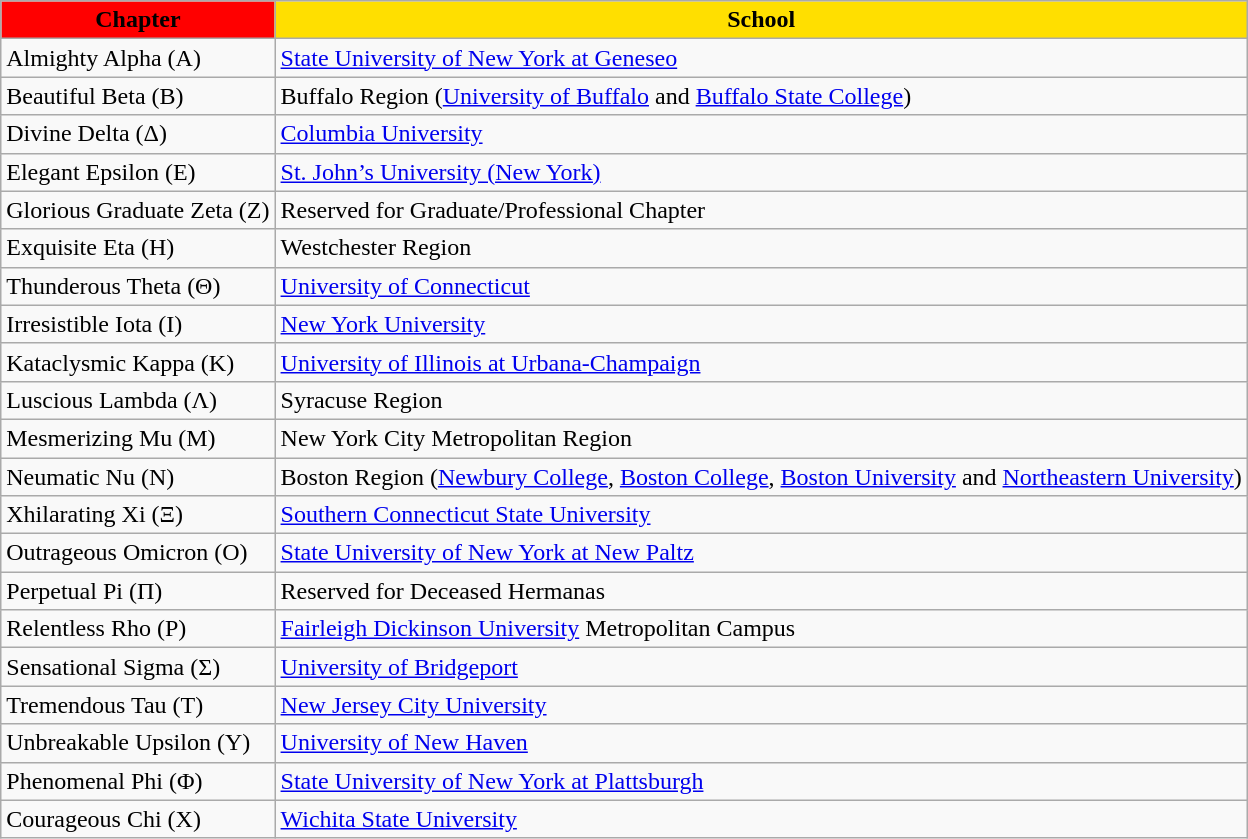<table class="wikitable">
<tr>
<th style="background:#FF0000">Chapter</th>
<th style="background:#FFDF00">School</th>
</tr>
<tr>
<td>Almighty Alpha (A)</td>
<td><a href='#'>State University of New York at Geneseo</a></td>
</tr>
<tr>
<td>Beautiful Beta (B)</td>
<td>Buffalo Region (<a href='#'>University of Buffalo</a> and <a href='#'>Buffalo State College</a>)</td>
</tr>
<tr>
<td>Divine Delta (Δ)</td>
<td><a href='#'>Columbia University</a></td>
</tr>
<tr>
<td>Elegant Epsilon (E)</td>
<td><a href='#'>St. John’s University (New York)</a></td>
</tr>
<tr>
<td>Glorious Graduate Zeta (Z)</td>
<td>Reserved for Graduate/Professional Chapter</td>
</tr>
<tr>
<td>Exquisite Eta (Η)</td>
<td>Westchester Region</td>
</tr>
<tr>
<td>Thunderous Theta (Θ)</td>
<td><a href='#'>University of Connecticut</a></td>
</tr>
<tr>
<td>Irresistible Iota (I)</td>
<td><a href='#'>New York University</a></td>
</tr>
<tr>
<td>Kataclysmic Kappa (K)</td>
<td><a href='#'>University of Illinois at Urbana-Champaign</a></td>
</tr>
<tr>
<td>Luscious Lambda (Λ)</td>
<td>Syracuse Region</td>
</tr>
<tr>
<td>Mesmerizing Mu (M)</td>
<td>New York City Metropolitan Region</td>
</tr>
<tr>
<td>Neumatic Nu (N)</td>
<td>Boston Region (<a href='#'>Newbury College</a>, <a href='#'>Boston College</a>, <a href='#'>Boston University</a> and <a href='#'>Northeastern University</a>)</td>
</tr>
<tr>
<td>Xhilarating Xi (Ξ)</td>
<td><a href='#'>Southern Connecticut State University</a></td>
</tr>
<tr>
<td>Outrageous Omicron (O)</td>
<td><a href='#'>State University of New York at New Paltz</a></td>
</tr>
<tr>
<td>Perpetual Pi (Π)</td>
<td>Reserved for Deceased Hermanas</td>
</tr>
<tr>
<td>Relentless Rho (P)</td>
<td><a href='#'>Fairleigh Dickinson University</a> Metropolitan Campus</td>
</tr>
<tr>
<td>Sensational Sigma (Σ)</td>
<td><a href='#'>University of Bridgeport</a></td>
</tr>
<tr>
<td>Tremendous Tau (T)</td>
<td><a href='#'>New Jersey City University</a></td>
</tr>
<tr>
<td>Unbreakable Upsilon (Υ)</td>
<td><a href='#'>University of New Haven</a></td>
</tr>
<tr>
<td>Phenomenal Phi (Φ)</td>
<td><a href='#'>State University of New York at Plattsburgh</a></td>
</tr>
<tr>
<td>Courageous Chi (X)</td>
<td><a href='#'>Wichita State University</a></td>
</tr>
</table>
